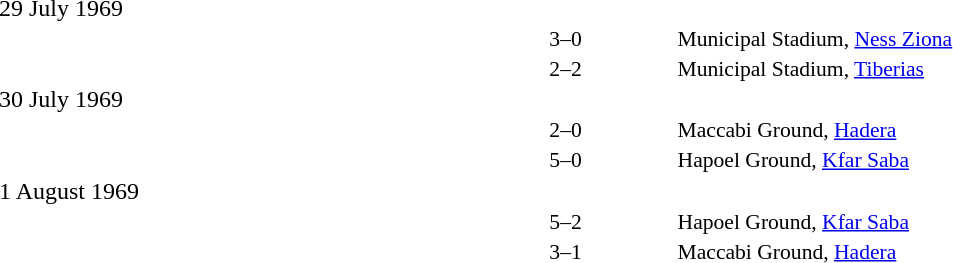<table style="width:100%;" cellspacing="1">
<tr>
<th width=25%></th>
<th width=10%></th>
<th></th>
</tr>
<tr>
<td>29 July 1969</td>
</tr>
<tr style=font-size:90%>
<td align=right></td>
<td align=center>3–0</td>
<td></td>
<td>Municipal Stadium, <a href='#'>Ness Ziona</a></td>
</tr>
<tr style=font-size:90%>
<td align=right></td>
<td align=center>2–2</td>
<td></td>
<td>Municipal Stadium, <a href='#'>Tiberias</a></td>
</tr>
<tr>
<td>30 July 1969</td>
</tr>
<tr style=font-size:90%>
<td align=right></td>
<td align=center>2–0</td>
<td></td>
<td>Maccabi Ground, <a href='#'>Hadera</a></td>
</tr>
<tr style=font-size:90%>
<td align=right></td>
<td align=center>5–0</td>
<td></td>
<td>Hapoel Ground, <a href='#'>Kfar Saba</a></td>
</tr>
<tr>
<td>1 August 1969</td>
</tr>
<tr style=font-size:90%>
<td align=right></td>
<td align=center>5–2</td>
<td></td>
<td>Hapoel Ground, <a href='#'>Kfar Saba</a></td>
</tr>
<tr style=font-size:90%>
<td align=right></td>
<td align=center>3–1</td>
<td></td>
<td>Maccabi Ground, <a href='#'>Hadera</a></td>
</tr>
</table>
